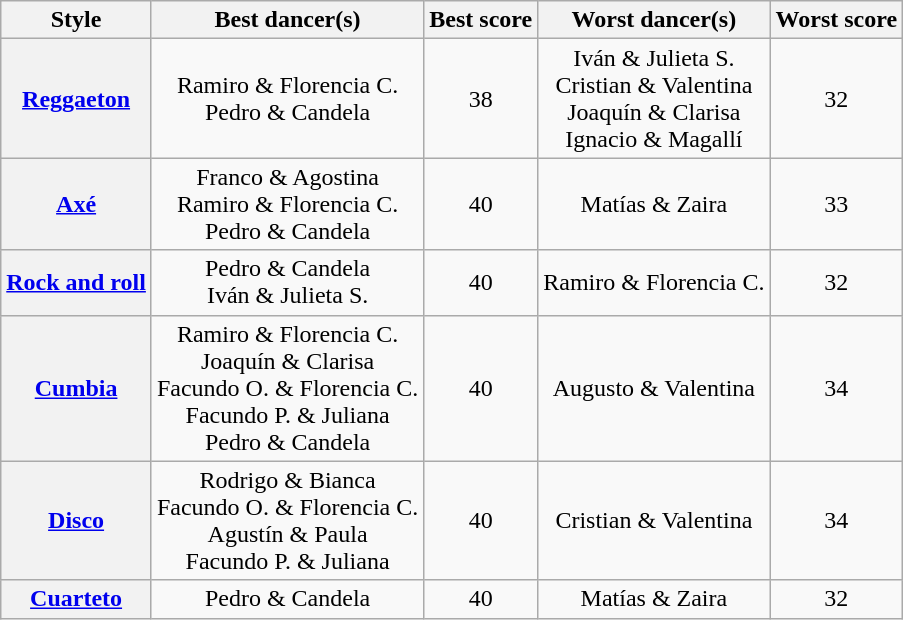<table class="wikitable sortable" style="text-align:center;">
<tr>
<th>Style</th>
<th class="sortable">Best dancer(s)</th>
<th>Best score</th>
<th class="sortable">Worst dancer(s)</th>
<th>Worst score</th>
</tr>
<tr>
<th><a href='#'>Reggaeton</a></th>
<td>Ramiro & Florencia C.<br>Pedro & Candela</td>
<td>38</td>
<td>Iván & Julieta S.<br>Cristian & Valentina<br>Joaquín & Clarisa<br>Ignacio & Magallí</td>
<td>32</td>
</tr>
<tr>
<th><a href='#'>Axé</a></th>
<td>Franco & Agostina<br>Ramiro & Florencia C.<br>Pedro & Candela</td>
<td>40</td>
<td>Matías & Zaira</td>
<td>33</td>
</tr>
<tr>
<th><a href='#'>Rock and roll</a></th>
<td>Pedro & Candela<br>Iván & Julieta S.</td>
<td>40</td>
<td>Ramiro & Florencia C.</td>
<td>32</td>
</tr>
<tr>
<th><a href='#'>Cumbia</a></th>
<td>Ramiro & Florencia C.<br>Joaquín & Clarisa<br>Facundo O. & Florencia C.<br>Facundo P. & Juliana<br>Pedro & Candela</td>
<td>40</td>
<td>Augusto & Valentina</td>
<td>34</td>
</tr>
<tr>
<th><a href='#'>Disco</a></th>
<td>Rodrigo & Bianca<br>Facundo O. & Florencia C.<br>Agustín & Paula<br>Facundo P. & Juliana</td>
<td>40</td>
<td>Cristian & Valentina</td>
<td>34</td>
</tr>
<tr>
<th><a href='#'>Cuarteto</a></th>
<td>Pedro & Candela</td>
<td>40</td>
<td>Matías & Zaira</td>
<td>32</td>
</tr>
</table>
